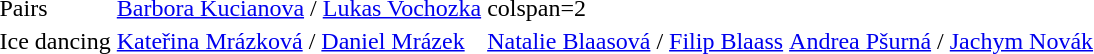<table>
<tr>
<td>Pairs</td>
<td><a href='#'>Barbora Kucianova</a> / <a href='#'>Lukas Vochozka</a></td>
<td>colspan=2 </td>
</tr>
<tr>
<td>Ice dancing</td>
<td><a href='#'>Kateřina Mrázková</a> / <a href='#'>Daniel Mrázek</a></td>
<td><a href='#'>Natalie Blaasová</a> / <a href='#'>Filip Blaass</a></td>
<td><a href='#'>Andrea Pšurná</a> / <a href='#'>Jachym Novák</a></td>
</tr>
</table>
